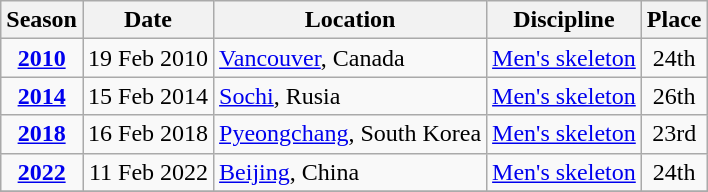<table class="wikitable">
<tr>
<th>Season</th>
<th>Date</th>
<th>Location</th>
<th>Discipline</th>
<th>Place</th>
</tr>
<tr>
<td align=center><strong><a href='#'>2010</a></strong></td>
<td align=right>19 Feb 2010</td>
<td> <a href='#'>Vancouver</a>, Canada</td>
<td align=center><a href='#'>Men's skeleton</a></td>
<td align=center>24th</td>
</tr>
<tr>
<td align=center><strong><a href='#'>2014</a></strong></td>
<td align=right>15 Feb 2014</td>
<td> <a href='#'>Sochi</a>, Rusia</td>
<td align=center><a href='#'>Men's skeleton</a></td>
<td align=center>26th</td>
</tr>
<tr>
<td align=center><strong><a href='#'>2018</a></strong></td>
<td align=right>16 Feb 2018</td>
<td> <a href='#'>Pyeongchang</a>, South Korea</td>
<td align=center><a href='#'>Men's skeleton</a></td>
<td align=center>23rd</td>
</tr>
<tr>
<td align=center><strong><a href='#'>2022</a></strong></td>
<td align=right>11 Feb 2022</td>
<td> <a href='#'>Beijing</a>, China</td>
<td align=center><a href='#'>Men's skeleton</a></td>
<td align=center>24th</td>
</tr>
<tr>
</tr>
</table>
